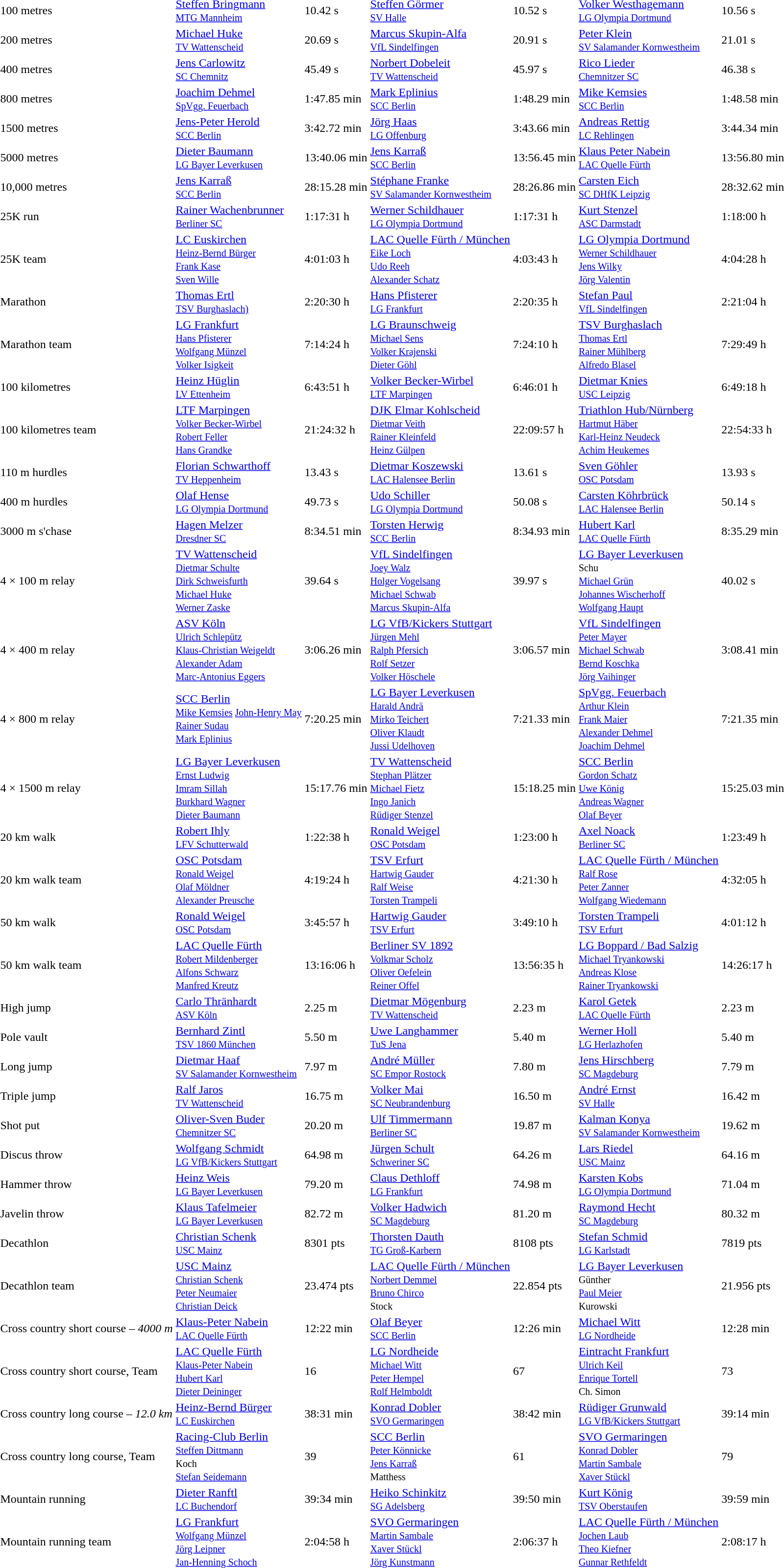<table>
<tr>
<td>100 metres</td>
<td><a href='#'>Steffen Bringmann</a><br><small><a href='#'>MTG Mannheim</a></small></td>
<td>10.42 s</td>
<td><a href='#'>Steffen Görmer</a><br><small><a href='#'>SV Halle</a></small></td>
<td>10.52 s</td>
<td><a href='#'>Volker Westhagemann</a><br><small><a href='#'>LG Olympia Dortmund</a></small></td>
<td>10.56 s</td>
</tr>
<tr>
<td>200 metres</td>
<td><a href='#'>Michael Huke</a><br><small><a href='#'>TV Wattenscheid</a></small></td>
<td>20.69 s</td>
<td><a href='#'>Marcus Skupin-Alfa</a><br><small><a href='#'>VfL Sindelfingen</a></small></td>
<td>20.91 s</td>
<td><a href='#'>Peter Klein</a><br><small><a href='#'>SV Salamander Kornwestheim</a></small></td>
<td>21.01 s</td>
</tr>
<tr>
<td>400 metres</td>
<td><a href='#'>Jens Carlowitz</a><br><small><a href='#'>SC Chemnitz</a></small></td>
<td>45.49 s</td>
<td><a href='#'>Norbert Dobeleit</a><br><small><a href='#'>TV Wattenscheid</a></small></td>
<td>45.97 s</td>
<td><a href='#'>Rico Lieder</a><br><small><a href='#'>Chemnitzer SC</a></small></td>
<td>46.38 s</td>
</tr>
<tr>
<td>800 metres</td>
<td><a href='#'>Joachim Dehmel</a><br><small><a href='#'>SpVgg. Feuerbach</a></small></td>
<td>1:47.85 min</td>
<td><a href='#'>Mark Eplinius</a><br><small><a href='#'>SCC Berlin</a></small></td>
<td>1:48.29 min</td>
<td><a href='#'>Mike Kemsies</a><br><small><a href='#'>SCC Berlin</a></small></td>
<td>1:48.58 min</td>
</tr>
<tr>
<td>1500 metres</td>
<td><a href='#'>Jens-Peter Herold</a><br><small><a href='#'>SCC Berlin</a></small></td>
<td>3:42.72 min</td>
<td><a href='#'>Jörg Haas</a><br><small><a href='#'>LG Offenburg</a></small></td>
<td>3:43.66 min</td>
<td><a href='#'>Andreas Rettig</a><br><small><a href='#'>LC Rehlingen</a></small></td>
<td>3:44.34 min</td>
</tr>
<tr>
<td>5000 metres</td>
<td><a href='#'>Dieter Baumann</a><br><small><a href='#'>LG Bayer Leverkusen</a></small></td>
<td>13:40.06 min</td>
<td><a href='#'>Jens Karraß</a><br><small><a href='#'>SCC Berlin</a></small></td>
<td>13:56.45 min</td>
<td><a href='#'>Klaus Peter Nabein</a><br><small><a href='#'>LAC Quelle Fürth</a></small></td>
<td>13:56.80 min</td>
</tr>
<tr>
<td>10,000 metres</td>
<td><a href='#'>Jens Karraß</a><br><small><a href='#'>SCC Berlin</a></small></td>
<td>28:15.28 min</td>
<td><a href='#'>Stéphane Franke</a><br><small><a href='#'>SV Salamander Kornwestheim</a></small></td>
<td>28:26.86 min</td>
<td><a href='#'>Carsten Eich</a><br><small><a href='#'>SC DHfK Leipzig</a></small></td>
<td>28:32.62 min</td>
</tr>
<tr>
<td>25K run</td>
<td><a href='#'>Rainer Wachenbrunner</a><br><small><a href='#'>Berliner SC</a></small></td>
<td>1:17:31 h</td>
<td><a href='#'>Werner Schildhauer</a><br><small><a href='#'>LG Olympia Dortmund</a></small></td>
<td>1:17:31 h</td>
<td><a href='#'>Kurt Stenzel</a><br><small><a href='#'>ASC Darmstadt</a></small></td>
<td>1:18:00 h</td>
</tr>
<tr>
<td>25K team</td>
<td><a href='#'>LC Euskirchen</a><br><small><a href='#'>Heinz-Bernd Bürger</a><br><a href='#'>Frank Kase</a><br><a href='#'>Sven Wille</a></small></td>
<td>4:01:03 h</td>
<td><a href='#'>LAC Quelle Fürth / München</a><br><small><a href='#'>Eike Loch</a><br><a href='#'>Udo Reeh</a><br><a href='#'>Alexander Schatz</a></small></td>
<td>4:03:43 h</td>
<td><a href='#'>LG Olympia Dortmund</a><br><small><a href='#'>Werner Schildhauer</a><br><a href='#'>Jens Wilky</a><br><a href='#'>Jörg Valentin</a></small></td>
<td>4:04:28 h</td>
</tr>
<tr>
<td>Marathon</td>
<td><a href='#'>Thomas Ertl</a><br><small><a href='#'>TSV Burghaslach)</a></small></td>
<td>2:20:30 h</td>
<td><a href='#'>Hans Pfisterer</a><br><small><a href='#'>LG Frankfurt</a></small></td>
<td>2:20:35 h</td>
<td><a href='#'>Stefan Paul</a><br><small><a href='#'>VfL Sindelfingen</a></small></td>
<td>2:21:04 h</td>
</tr>
<tr>
<td>Marathon team</td>
<td><a href='#'>LG Frankfurt</a><br><small><a href='#'>Hans Pfisterer</a><br><a href='#'>Wolfgang Münzel</a><br><a href='#'>Volker Isigkeit</a></small></td>
<td>7:14:24 h</td>
<td><a href='#'>LG Braunschweig</a><br><small><a href='#'>Michael Sens</a><br><a href='#'>Volker Krajenski</a><br><a href='#'>Dieter Göhl</a></small></td>
<td>7:24:10 h</td>
<td><a href='#'>TSV Burghaslach</a><br><small><a href='#'>Thomas Ertl</a><br><a href='#'>Rainer Mühlberg</a><br><a href='#'>Alfredo Blasel</a></small></td>
<td>7:29:49 h</td>
</tr>
<tr>
<td>100 kilometres</td>
<td><a href='#'>Heinz Hüglin</a><br><small><a href='#'>LV Ettenheim</a></small></td>
<td>6:43:51 h</td>
<td><a href='#'>Volker Becker-Wirbel</a><br><small><a href='#'>LTF Marpingen</a></small></td>
<td>6:46:01 h</td>
<td><a href='#'>Dietmar Knies</a><br><small><a href='#'>USC Leipzig</a></small></td>
<td>6:49:18 h</td>
</tr>
<tr>
<td>100 kilometres team</td>
<td><a href='#'>LTF Marpingen</a><br><small><a href='#'>Volker Becker-Wirbel</a><br><a href='#'>Robert Feller</a><br><a href='#'>Hans Grandke</a></small></td>
<td>21:24:32 h</td>
<td><a href='#'>DJK Elmar Kohlscheid</a><br><small><a href='#'>Dietmar Veith</a><br><a href='#'>Rainer Kleinfeld</a><br><a href='#'>Heinz Gülpen</a></small></td>
<td>22:09:57 h</td>
<td><a href='#'>Triathlon Hub/Nürnberg</a><br><small><a href='#'>Hartmut Häber</a><br><a href='#'>Karl-Heinz Neudeck</a><br><a href='#'>Achim Heukemes</a></small></td>
<td>22:54:33 h</td>
</tr>
<tr>
<td>110 m hurdles</td>
<td><a href='#'>Florian Schwarthoff</a><br><small><a href='#'>TV Heppenheim</a></small></td>
<td>13.43 s</td>
<td><a href='#'>Dietmar Koszewski</a><br><small><a href='#'>LAC Halensee Berlin</a></small></td>
<td>13.61 s</td>
<td><a href='#'>Sven Göhler</a><br><small><a href='#'>OSC Potsdam</a></small></td>
<td>13.93 s</td>
</tr>
<tr>
<td>400 m hurdles</td>
<td><a href='#'>Olaf Hense</a><br><small><a href='#'>LG Olympia Dortmund</a></small></td>
<td>49.73 s</td>
<td><a href='#'>Udo Schiller</a><br><small><a href='#'>LG Olympia Dortmund</a></small></td>
<td>50.08 s</td>
<td><a href='#'>Carsten Köhrbrück</a><br><small><a href='#'>LAC Halensee Berlin</a></small></td>
<td>50.14 s</td>
</tr>
<tr>
<td>3000 m s'chase</td>
<td><a href='#'>Hagen Melzer</a><br><small><a href='#'>Dresdner SC</a></small></td>
<td>8:34.51 min</td>
<td><a href='#'>Torsten Herwig</a><br><small><a href='#'>SCC Berlin</a></small></td>
<td>8:34.93 min</td>
<td><a href='#'>Hubert Karl</a><br><small><a href='#'>LAC Quelle Fürth</a></small></td>
<td>8:35.29 min</td>
</tr>
<tr>
<td>4 × 100 m relay</td>
<td><a href='#'>TV Wattenscheid</a><br><small><a href='#'>Dietmar Schulte</a><br><a href='#'>Dirk Schweisfurth</a><br><a href='#'>Michael Huke</a><br><a href='#'>Werner Zaske</a></small></td>
<td>39.64 s</td>
<td><a href='#'>VfL Sindelfingen</a><br><small><a href='#'>Joey Walz</a><br><a href='#'>Holger Vogelsang</a><br><a href='#'>Michael Schwab</a><br><a href='#'>Marcus Skupin-Alfa</a></small></td>
<td>39.97 s</td>
<td><a href='#'>LG Bayer Leverkusen</a><br><small>Schu<br><a href='#'>Michael Grün</a><br><a href='#'>Johannes Wischerhoff</a><br><a href='#'>Wolfgang Haupt</a></small></td>
<td>40.02 s</td>
</tr>
<tr>
<td>4 × 400 m relay</td>
<td><a href='#'>ASV Köln</a><br><small><a href='#'>Ulrich Schlepütz</a><br><a href='#'>Klaus-Christian Weigeldt</a><br><a href='#'>Alexander Adam</a><br><a href='#'>Marc-Antonius Eggers</a></small></td>
<td>3:06.26 min</td>
<td><a href='#'>LG VfB/Kickers Stuttgart</a><br><small><a href='#'>Jürgen Mehl</a><br><a href='#'>Ralph Pfersich</a><br><a href='#'>Rolf Setzer</a><br><a href='#'>Volker Höschele</a></small></td>
<td>3:06.57 min</td>
<td><a href='#'>VfL Sindelfingen</a><br><small><a href='#'>Peter Mayer</a><br><a href='#'>Michael Schwab</a><br><a href='#'>Bernd Koschka</a><br><a href='#'>Jörg Vaihinger</a></small></td>
<td>3:08.41 min</td>
</tr>
<tr>
<td>4 × 800 m relay</td>
<td><a href='#'>SCC Berlin</a><br><small><a href='#'>Mike Kemsies</a> <a href='#'>John-Henry May</a><br><a href='#'>Rainer Sudau</a><br><a href='#'>Mark Eplinius</a></small></td>
<td>7:20.25 min</td>
<td><a href='#'>LG Bayer Leverkusen</a><br><small><a href='#'>Harald Andrä</a><br><a href='#'>Mirko Teichert</a><br><a href='#'>Oliver Klaudt</a><br><a href='#'>Jussi Udelhoven</a></small></td>
<td>7:21.33 min</td>
<td><a href='#'>SpVgg. Feuerbach</a><br><small><a href='#'>Arthur Klein</a><br><a href='#'>Frank Maier</a><br><a href='#'>Alexander Dehmel</a><br><a href='#'>Joachim Dehmel</a></small></td>
<td>7:21.35 min</td>
</tr>
<tr>
<td>4 × 1500 m relay</td>
<td><a href='#'>LG Bayer Leverkusen</a><br><small><a href='#'>Ernst Ludwig</a><br><a href='#'>Imram Sillah</a><br><a href='#'>Burkhard Wagner</a><br><a href='#'>Dieter Baumann</a></small></td>
<td>15:17.76 min</td>
<td><a href='#'>TV Wattenscheid</a><br><small><a href='#'>Stephan Plätzer</a><br><a href='#'>Michael Fietz</a><br><a href='#'>Ingo Janich</a><br><a href='#'>Rüdiger Stenzel</a></small></td>
<td>15:18.25 min</td>
<td><a href='#'>SCC Berlin</a><br><small><a href='#'>Gordon Schatz</a><br><a href='#'>Uwe König</a><br><a href='#'>Andreas Wagner</a><br><a href='#'>Olaf Beyer</a></small></td>
<td>15:25.03 min</td>
</tr>
<tr>
<td>20 km walk</td>
<td><a href='#'>Robert Ihly</a><br><small><a href='#'>LFV Schutterwald</a></small></td>
<td>1:22:38 h</td>
<td><a href='#'>Ronald Weigel</a><br><small><a href='#'>OSC Potsdam</a></small></td>
<td>1:23:00 h</td>
<td><a href='#'>Axel Noack</a><br><small><a href='#'>Berliner SC</a></small></td>
<td>1:23:49 h</td>
</tr>
<tr>
<td>20 km walk team</td>
<td><a href='#'>OSC Potsdam</a><br><small><a href='#'>Ronald Weigel</a><br><a href='#'>Olaf Möldner</a><br><a href='#'>Alexander Preusche</a></small></td>
<td>4:19:24 h</td>
<td><a href='#'>TSV Erfurt</a><br><small><a href='#'>Hartwig Gauder</a><br><a href='#'>Ralf Weise</a><br><a href='#'>Torsten Trampeli</a></small></td>
<td>4:21:30 h</td>
<td><a href='#'>LAC Quelle Fürth / München</a><br><small><a href='#'>Ralf Rose</a><br><a href='#'>Peter Zanner</a><br><a href='#'>Wolfgang Wiedemann</a></small></td>
<td>4:32:05 h</td>
</tr>
<tr>
<td>50 km walk</td>
<td><a href='#'>Ronald Weigel</a><br><small><a href='#'>OSC Potsdam</a></small></td>
<td>3:45:57 h</td>
<td><a href='#'>Hartwig Gauder</a><br><small><a href='#'>TSV Erfurt</a></small></td>
<td>3:49:10 h</td>
<td><a href='#'>Torsten Trampeli</a><br><small><a href='#'>TSV Erfurt</a></small></td>
<td>4:01:12 h</td>
</tr>
<tr>
<td>50 km walk team</td>
<td><a href='#'>LAC Quelle Fürth</a><br><small><a href='#'>Robert Mildenberger</a><br><a href='#'>Alfons Schwarz</a><br><a href='#'>Manfred Kreutz</a></small></td>
<td>13:16:06 h</td>
<td><a href='#'>Berliner SV 1892</a><br><small><a href='#'>Volkmar Scholz</a><br><a href='#'>Oliver Oefelein</a><br><a href='#'>Reiner Offel</a></small></td>
<td>13:56:35 h</td>
<td><a href='#'>LG Boppard / Bad Salzig</a><br><small><a href='#'>Michael Tryankowski</a><br><a href='#'>Andreas Klose</a><br><a href='#'>Rainer Tryankowski</a></small></td>
<td>14:26:17 h</td>
</tr>
<tr>
<td>High jump</td>
<td><a href='#'>Carlo Thränhardt</a><br><small><a href='#'>ASV Köln</a></small></td>
<td>2.25 m</td>
<td><a href='#'>Dietmar Mögenburg</a><br><small><a href='#'>TV Wattenscheid</a></small></td>
<td>2.23 m</td>
<td><a href='#'>Karol Getek</a><br><small><a href='#'>LAC Quelle Fürth</a></small></td>
<td>2.23 m</td>
</tr>
<tr>
<td>Pole vault</td>
<td><a href='#'>Bernhard Zintl</a><br><small><a href='#'>TSV 1860 München</a></small></td>
<td>5.50 m</td>
<td><a href='#'>Uwe Langhammer</a><br><small><a href='#'>TuS Jena</a></small></td>
<td>5.40 m</td>
<td><a href='#'>Werner Holl</a><br><small><a href='#'>LG Herlazhofen</a></small></td>
<td>5.40 m</td>
</tr>
<tr>
<td>Long jump</td>
<td><a href='#'>Dietmar Haaf</a><br><small><a href='#'>SV Salamander Kornwestheim</a></small></td>
<td>7.97 m</td>
<td><a href='#'>André Müller</a><br><small><a href='#'>SC Empor Rostock</a></small></td>
<td>7.80 m</td>
<td><a href='#'>Jens Hirschberg</a><br><small><a href='#'>SC Magdeburg</a></small></td>
<td>7.79 m</td>
</tr>
<tr>
<td>Triple jump</td>
<td><a href='#'>Ralf Jaros</a><br><small><a href='#'>TV Wattenscheid</a></small></td>
<td>16.75 m</td>
<td><a href='#'>Volker Mai</a><br><small><a href='#'>SC Neubrandenburg</a></small></td>
<td>16.50 m</td>
<td><a href='#'>André Ernst</a><br><small><a href='#'>SV Halle</a></small></td>
<td>16.42 m</td>
</tr>
<tr>
<td>Shot put</td>
<td><a href='#'>Oliver-Sven Buder</a><br><small><a href='#'>Chemnitzer SC</a></small></td>
<td>20.20 m</td>
<td><a href='#'>Ulf Timmermann</a><br><small><a href='#'>Berliner SC</a></small></td>
<td>19.87 m</td>
<td><a href='#'>Kalman Konya</a><br><small><a href='#'>SV Salamander Kornwestheim</a></small></td>
<td>19.62 m</td>
</tr>
<tr>
<td>Discus throw</td>
<td><a href='#'>Wolfgang Schmidt</a><br><small><a href='#'>LG VfB/Kickers Stuttgart</a></small></td>
<td>64.98 m</td>
<td><a href='#'>Jürgen Schult</a><br><small><a href='#'>Schweriner SC</a></small></td>
<td>64.26 m</td>
<td><a href='#'>Lars Riedel</a><br><small><a href='#'>USC Mainz</a></small></td>
<td>64.16 m</td>
</tr>
<tr>
<td>Hammer throw</td>
<td><a href='#'>Heinz Weis</a><br><small><a href='#'>LG Bayer Leverkusen</a></small></td>
<td>79.20 m</td>
<td><a href='#'>Claus Dethloff</a><br><small><a href='#'>LG Frankfurt</a></small></td>
<td>74.98 m</td>
<td><a href='#'>Karsten Kobs</a><br><small><a href='#'>LG Olympia Dortmund</a></small></td>
<td>71.04 m</td>
</tr>
<tr>
<td>Javelin throw</td>
<td><a href='#'>Klaus Tafelmeier</a><br><small><a href='#'>LG Bayer Leverkusen</a></small></td>
<td>82.72 m</td>
<td><a href='#'>Volker Hadwich</a><br><small><a href='#'>SC Magdeburg</a></small></td>
<td>81.20 m</td>
<td><a href='#'>Raymond Hecht</a><br><small><a href='#'>SC Magdeburg</a></small></td>
<td>80.32 m</td>
</tr>
<tr>
<td>Decathlon</td>
<td><a href='#'>Christian Schenk</a><br><small><a href='#'>USC Mainz</a></small></td>
<td>8301 pts</td>
<td><a href='#'>Thorsten Dauth</a><br><small><a href='#'>TG Groß-Karbern</a></small></td>
<td>8108 pts</td>
<td><a href='#'>Stefan Schmid</a><br><small><a href='#'>LG Karlstadt</a></small></td>
<td>7819 pts</td>
</tr>
<tr>
<td>Decathlon team</td>
<td><a href='#'>USC Mainz</a><br><small><a href='#'>Christian Schenk</a><br><a href='#'>Peter Neumaier</a><br><a href='#'>Christian Deick</a></small></td>
<td>23.474 pts</td>
<td><a href='#'>LAC Quelle Fürth / München</a><br><small><a href='#'>Norbert Demmel</a><br><a href='#'>Bruno Chirco</a><br>Stock</small></td>
<td>22.854 pts</td>
<td><a href='#'>LG Bayer Leverkusen</a><br><small>Günther<br><a href='#'>Paul Meier</a><br>Kurowski</small></td>
<td>21.956 pts</td>
</tr>
<tr>
<td>Cross country short course – <em>4000 m</em></td>
<td><a href='#'>Klaus-Peter Nabein</a><br><small><a href='#'>LAC Quelle Fürth</a></small></td>
<td>12:22 min</td>
<td><a href='#'>Olaf Beyer</a><br><small><a href='#'>SCC Berlin</a></small></td>
<td>12:26 min</td>
<td><a href='#'>Michael Witt</a><br><small><a href='#'>LG Nordheide</a></small></td>
<td>12:28 min</td>
</tr>
<tr>
<td>Cross country short course, Team</td>
<td><a href='#'>LAC Quelle Fürth</a><br><small><a href='#'>Klaus-Peter Nabein</a><br><a href='#'>Hubert Karl</a><br><a href='#'>Dieter Deininger</a></small></td>
<td>16</td>
<td><a href='#'>LG Nordheide</a><br><small><a href='#'>Michael Witt</a><br><a href='#'>Peter Hempel</a><br><a href='#'>Rolf Helmboldt</a></small></td>
<td>67</td>
<td><a href='#'>Eintracht Frankfurt</a><br><small><a href='#'>Ulrich Keil</a><br><a href='#'>Enrique Tortell</a><br>Ch. Simon</small></td>
<td>73</td>
</tr>
<tr>
<td>Cross country long course – <em>12.0 km</em></td>
<td><a href='#'>Heinz-Bernd Bürger</a><br><small><a href='#'>LC Euskirchen</a></small></td>
<td>38:31 min</td>
<td><a href='#'>Konrad Dobler</a><br><small><a href='#'>SVO Germaringen</a></small></td>
<td>38:42 min</td>
<td><a href='#'>Rüdiger Grunwald</a><br><small><a href='#'>LG VfB/Kickers Stuttgart</a></small></td>
<td>39:14 min</td>
</tr>
<tr>
<td>Cross country long course, Team</td>
<td><a href='#'>Racing-Club Berlin</a><br><small><a href='#'>Steffen Dittmann</a><br>Koch<br><a href='#'>Stefan Seidemann</a></small></td>
<td>39</td>
<td><a href='#'>SCC Berlin</a><br><small><a href='#'>Peter Könnicke</a><br><a href='#'>Jens Karraß</a><br>Matthess</small></td>
<td>61</td>
<td><a href='#'>SVO Germaringen</a><br><small><a href='#'>Konrad Dobler</a><br><a href='#'>Martin Sambale</a><br><a href='#'>Xaver Stückl</a></small></td>
<td>79</td>
</tr>
<tr>
<td>Mountain running</td>
<td><a href='#'>Dieter Ranftl</a><br><small><a href='#'>LC Buchendorf</a></small></td>
<td>39:34 min</td>
<td><a href='#'>Heiko Schinkitz</a><br><small><a href='#'>SG Adelsberg</a></small></td>
<td>39:50 min</td>
<td><a href='#'>Kurt König</a><br><small><a href='#'>TSV Oberstaufen</a></small></td>
<td>39:59 min</td>
</tr>
<tr>
<td>Mountain running team</td>
<td><a href='#'>LG Frankfurt</a><br><small><a href='#'>Wolfgang Münzel</a><br><a href='#'>Jörg Leipner</a><br><a href='#'>Jan-Henning Schoch</a></small></td>
<td>2:04:58 h</td>
<td><a href='#'>SVO Germaringen</a><br><small><a href='#'>Martin Sambale</a><br><a href='#'>Xaver Stückl</a><br><a href='#'>Jörg Kunstmann</a></small></td>
<td>2:06:37 h</td>
<td><a href='#'>LAC Quelle Fürth / München</a><br><small><a href='#'>Jochen Laub</a><br><a href='#'>Theo Kiefner</a><br><a href='#'>Gunnar Rethfeldt</a></small></td>
<td>2:08:17 h</td>
</tr>
</table>
